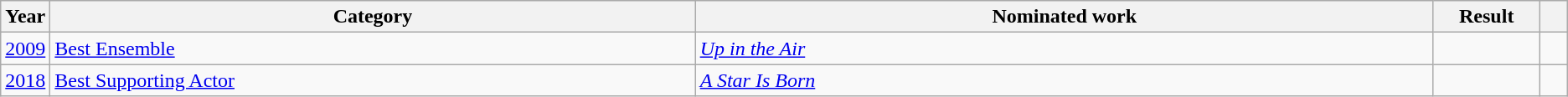<table class=wikitable>
<tr>
<th scope="col" style="width:1em;">Year</th>
<th scope="col" style="width:34em;">Category</th>
<th scope="col" style="width:39em;">Nominated work</th>
<th scope="col" style="width:5em;">Result</th>
<th scope="col" style="width:1em;"></th>
</tr>
<tr>
<td><a href='#'>2009</a></td>
<td><a href='#'>Best Ensemble</a></td>
<td><em><a href='#'>Up in the Air</a></em></td>
<td></td>
<td align=center></td>
</tr>
<tr>
<td><a href='#'>2018</a></td>
<td><a href='#'>Best Supporting Actor</a></td>
<td><em><a href='#'>A Star Is Born</a></em></td>
<td></td>
<td align=center></td>
</tr>
</table>
